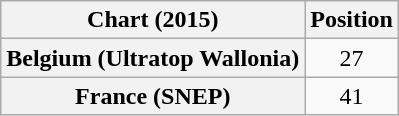<table class="wikitable sortable plainrowheaders" style="text-align:center">
<tr>
<th scope="col">Chart (2015)</th>
<th scope="col">Position</th>
</tr>
<tr>
<th scope="row">Belgium (Ultratop Wallonia)</th>
<td>27</td>
</tr>
<tr>
<th scope="row">France (SNEP)</th>
<td>41</td>
</tr>
</table>
